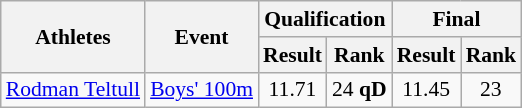<table class="wikitable" border="1" style="font-size:90%">
<tr>
<th rowspan=2>Athletes</th>
<th rowspan=2>Event</th>
<th colspan=2>Qualification</th>
<th colspan=2>Final</th>
</tr>
<tr>
<th>Result</th>
<th>Rank</th>
<th>Result</th>
<th>Rank</th>
</tr>
<tr>
<td><a href='#'>Rodman Teltull</a></td>
<td><a href='#'>Boys' 100m</a></td>
<td align=center>11.71</td>
<td align=center>24 <strong>qD</strong></td>
<td align=center>11.45</td>
<td align=center>23</td>
</tr>
</table>
